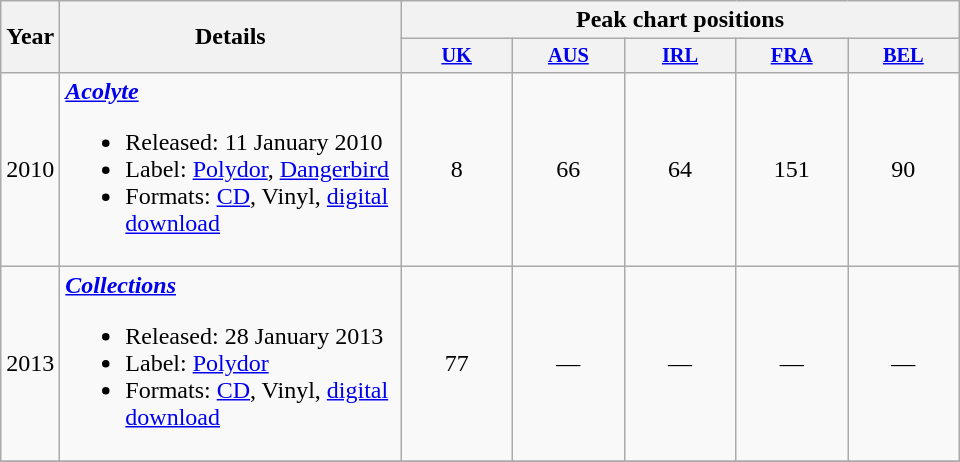<table class="wikitable" style="text-align:center;">
<tr>
<th rowspan="2">Year</th>
<th width="220" rowspan="2">Details</th>
<th colspan="5">Peak chart positions</th>
</tr>
<tr>
<th style="width:5em;font-size:85%"><a href='#'>UK</a><br></th>
<th style="width:5em;font-size:85%"><a href='#'>AUS</a><br></th>
<th style="width:5em;font-size:85%"><a href='#'>IRL</a><br></th>
<th style="width:5em;font-size:85%"><a href='#'>FRA</a><br></th>
<th style="width:5em;font-size:85%"><a href='#'>BEL</a><br></th>
</tr>
<tr>
<td>2010</td>
<td style="text-align:left;"><strong><em><a href='#'>Acolyte</a></em></strong><br><ul><li>Released: 11 January 2010</li><li>Label: <a href='#'>Polydor</a>, <a href='#'>Dangerbird</a></li><li>Formats: <a href='#'>CD</a>, Vinyl, <a href='#'>digital download</a></li></ul></td>
<td>8</td>
<td>66</td>
<td>64</td>
<td>151</td>
<td>90</td>
</tr>
<tr>
<td>2013</td>
<td style="text-align:left;"><strong><em><a href='#'>Collections</a></em></strong><br><ul><li>Released: 28 January 2013</li><li>Label: <a href='#'>Polydor</a></li><li>Formats: <a href='#'>CD</a>, Vinyl, <a href='#'>digital download</a></li></ul></td>
<td>77</td>
<td>—</td>
<td>—</td>
<td>—</td>
<td>—</td>
</tr>
<tr>
</tr>
</table>
